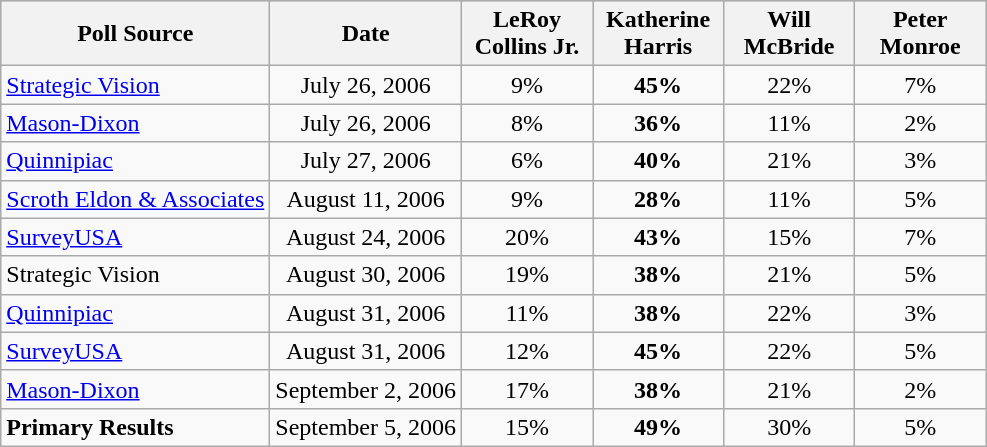<table class="wikitable" style="text-align:center">
<tr bgcolor=lightgrey>
<th>Poll Source</th>
<th>Date</th>
<th style="width:80px;">LeRoy<br>Collins Jr.</th>
<th style="width:80px;">Katherine<br>Harris</th>
<th style="width:80px;">Will<br>McBride</th>
<th style="width:80px;">Peter<br>Monroe</th>
</tr>
<tr>
<td align=left><a href='#'>Strategic Vision</a></td>
<td>July 26, 2006</td>
<td>9%</td>
<td><strong>45%</strong></td>
<td>22%</td>
<td>7%</td>
</tr>
<tr>
<td align=left><a href='#'>Mason-Dixon</a></td>
<td>July 26, 2006</td>
<td>8%</td>
<td><strong>36%</strong></td>
<td>11%</td>
<td>2%</td>
</tr>
<tr>
<td align=left><a href='#'>Quinnipiac</a></td>
<td>July 27, 2006</td>
<td>6%</td>
<td><strong>40%</strong></td>
<td>21%</td>
<td>3%</td>
</tr>
<tr>
<td align=left><a href='#'>Scroth Eldon & Associates</a></td>
<td>August 11, 2006</td>
<td>9%</td>
<td><strong>28%</strong></td>
<td>11%</td>
<td>5%</td>
</tr>
<tr>
<td align=left><a href='#'>SurveyUSA</a></td>
<td>August 24, 2006</td>
<td>20%</td>
<td><strong>43%</strong></td>
<td>15%</td>
<td>7%</td>
</tr>
<tr>
<td align=left>Strategic Vision</td>
<td>August 30, 2006</td>
<td>19%</td>
<td><strong>38%</strong></td>
<td>21%</td>
<td>5%</td>
</tr>
<tr>
<td align=left><a href='#'>Quinnipiac</a></td>
<td>August 31, 2006</td>
<td>11%</td>
<td><strong>38%</strong></td>
<td>22%</td>
<td>3%</td>
</tr>
<tr>
<td align=left><a href='#'>SurveyUSA</a></td>
<td>August 31, 2006</td>
<td>12%</td>
<td><strong>45%</strong></td>
<td>22%</td>
<td>5%</td>
</tr>
<tr>
<td align=left><a href='#'>Mason-Dixon</a></td>
<td>September 2, 2006</td>
<td>17%</td>
<td><strong>38%</strong></td>
<td>21%</td>
<td>2%</td>
</tr>
<tr>
<td align=left><strong>Primary Results</strong></td>
<td>September 5, 2006</td>
<td>15%</td>
<td><strong>49%</strong></td>
<td>30%</td>
<td>5%</td>
</tr>
</table>
